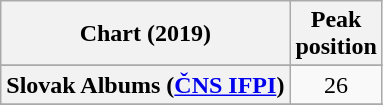<table class="wikitable sortable plainrowheaders" style="text-align:center">
<tr>
<th scope="col">Chart (2019)</th>
<th scope="col">Peak<br>position</th>
</tr>
<tr>
</tr>
<tr>
</tr>
<tr>
</tr>
<tr>
</tr>
<tr>
</tr>
<tr>
</tr>
<tr>
</tr>
<tr>
</tr>
<tr>
</tr>
<tr>
</tr>
<tr>
</tr>
<tr>
</tr>
<tr>
</tr>
<tr>
</tr>
<tr>
</tr>
<tr>
</tr>
<tr>
</tr>
<tr>
</tr>
<tr>
</tr>
<tr>
</tr>
<tr>
</tr>
<tr>
<th scope="row">Slovak Albums (<a href='#'>ČNS IFPI</a>)</th>
<td>26</td>
</tr>
<tr>
</tr>
<tr>
</tr>
<tr>
</tr>
<tr>
</tr>
<tr>
</tr>
<tr>
</tr>
</table>
